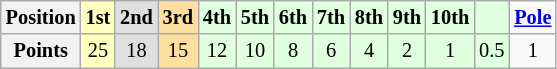<table class="wikitable" style="font-size:85%; text-align:center;">
<tr>
<th>Position</th>
<td style="background:#ffffbf;"><strong>1st</strong></td>
<td style="background:#dfdfdf;"><strong>2nd</strong></td>
<td style="background:#ffdf9f;"><strong>3rd</strong></td>
<td style="background:#dfffdf;"><strong>4th</strong></td>
<td style="background:#dfffdf;"><strong>5th</strong></td>
<td style="background:#dfffdf;"><strong>6th</strong></td>
<td style="background:#dfffdf;"><strong>7th</strong></td>
<td style="background:#dfffdf;"><strong>8th</strong></td>
<td style="background:#dfffdf;"><strong>9th</strong></td>
<td style="background:#dfffdf;"><strong>10th</strong></td>
<td style="background:#dfffdf;"><strong></strong></td>
<td><strong><a href='#'>Pole</a></strong></td>
</tr>
<tr>
<th>Points</th>
<td style="background:#ffffbf;">25</td>
<td style="background:#dfdfdf;">18</td>
<td style="background:#ffdf9f;">15</td>
<td style="background:#dfffdf;">12</td>
<td style="background:#dfffdf;">10</td>
<td style="background:#dfffdf;">8</td>
<td style="background:#dfffdf;">6</td>
<td style="background:#dfffdf;">4</td>
<td style="background:#dfffdf;">2</td>
<td style="background:#dfffdf;">1</td>
<td style="background:#dfffdf;">0.5</td>
<td>1</td>
</tr>
</table>
